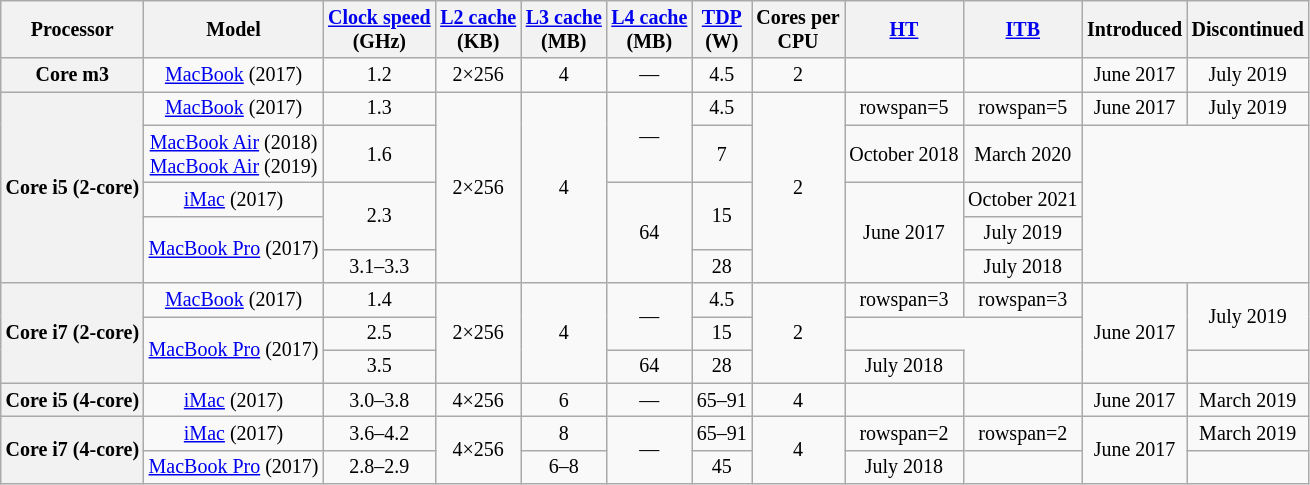<table class="wikitable sortable" style="font-size:smaller; text-align:center">
<tr>
<th>Processor</th>
<th>Model</th>
<th><a href='#'>Clock speed</a><br>(GHz)</th>
<th><a href='#'>L2 cache</a><br>(KB)</th>
<th><a href='#'>L3 cache</a><br>(MB)</th>
<th><a href='#'>L4 cache</a><br>(MB)</th>
<th><a href='#'>TDP</a><br>(W)</th>
<th>Cores per<br>CPU</th>
<th><a href='#'>HT</a></th>
<th><a href='#'>ITB</a></th>
<th>Introduced</th>
<th>Discontinued</th>
</tr>
<tr>
<th>Core m3</th>
<td><a href='#'>MacBook</a> (2017)</td>
<td>1.2</td>
<td>2×256</td>
<td>4</td>
<td>—</td>
<td>4.5</td>
<td>2</td>
<td></td>
<td></td>
<td>June 2017</td>
<td>July 2019</td>
</tr>
<tr>
<th rowspan=5>Core i5 (2-core)</th>
<td><a href='#'>MacBook</a> (2017)</td>
<td>1.3</td>
<td rowspan=5>2×256</td>
<td rowspan=5>4</td>
<td rowspan=2>—</td>
<td>4.5</td>
<td rowspan=5>2</td>
<td>rowspan=5 </td>
<td>rowspan=5 </td>
<td>June 2017</td>
<td>July 2019</td>
</tr>
<tr>
<td><a href='#'>MacBook Air</a> (2018)<br><a href='#'>MacBook Air</a> (2019)</td>
<td>1.6</td>
<td>7</td>
<td>October 2018</td>
<td>March 2020</td>
</tr>
<tr>
<td><a href='#'>iMac</a> (2017)</td>
<td rowspan=2>2.3</td>
<td rowspan=3>64</td>
<td rowspan=2>15</td>
<td rowspan=3>June 2017</td>
<td>October 2021</td>
</tr>
<tr>
<td rowspan=2><a href='#'>MacBook Pro</a> (2017)</td>
<td>July 2019</td>
</tr>
<tr>
<td>3.1–3.3</td>
<td>28</td>
<td>July 2018</td>
</tr>
<tr>
<th rowspan=3>Core i7 (2-core)</th>
<td><a href='#'>MacBook</a> (2017)</td>
<td>1.4</td>
<td rowspan=3>2×256</td>
<td rowspan=3>4</td>
<td rowspan=2>—</td>
<td>4.5</td>
<td rowspan=3>2</td>
<td>rowspan=3 </td>
<td>rowspan=3 </td>
<td rowspan=3>June 2017</td>
<td rowspan=2>July 2019</td>
</tr>
<tr>
<td rowspan=2><a href='#'>MacBook Pro</a> (2017)</td>
<td>2.5</td>
<td>15</td>
</tr>
<tr>
<td>3.5</td>
<td>64</td>
<td>28</td>
<td>July 2018</td>
</tr>
<tr>
<th>Core i5 (4-core)</th>
<td><a href='#'>iMac</a> (2017)</td>
<td>3.0–3.8</td>
<td>4×256</td>
<td>6</td>
<td>—</td>
<td>65–91</td>
<td>4</td>
<td></td>
<td></td>
<td>June 2017</td>
<td>March 2019</td>
</tr>
<tr>
<th rowspan=2>Core i7 (4-core)</th>
<td><a href='#'>iMac</a> (2017)</td>
<td>3.6–4.2</td>
<td rowspan=2>4×256</td>
<td>8</td>
<td rowspan=2>—</td>
<td>65–91</td>
<td rowspan=2>4</td>
<td>rowspan=2 </td>
<td>rowspan=2 </td>
<td rowspan=2>June 2017</td>
<td>March 2019</td>
</tr>
<tr>
<td><a href='#'>MacBook Pro</a> (2017)</td>
<td>2.8–2.9</td>
<td>6–8</td>
<td>45</td>
<td>July 2018</td>
</tr>
</table>
